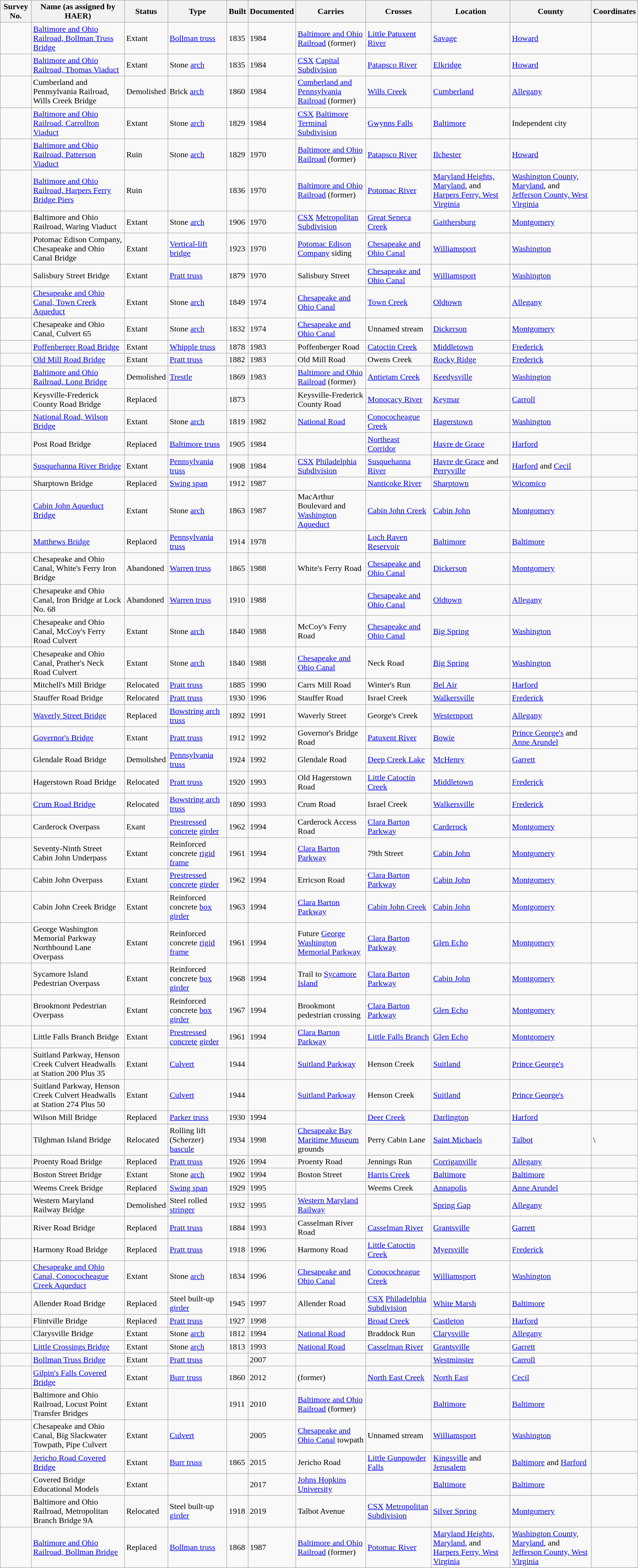<table class="wikitable sortable">
<tr>
<th>Survey No.</th>
<th>Name (as assigned by HAER)</th>
<th>Status</th>
<th>Type</th>
<th>Built</th>
<th>Documented</th>
<th>Carries</th>
<th>Crosses</th>
<th>Location</th>
<th>County</th>
<th>Coordinates</th>
</tr>
<tr>
<td></td>
<td><a href='#'>Baltimore and Ohio Railroad, Bollman Truss Bridge</a></td>
<td>Extant</td>
<td><a href='#'>Bollman truss</a></td>
<td>1835</td>
<td>1984</td>
<td><a href='#'>Baltimore and Ohio Railroad</a> (former)</td>
<td><a href='#'>Little Patuxent River</a></td>
<td><a href='#'>Savage</a></td>
<td><a href='#'>Howard</a></td>
<td></td>
</tr>
<tr>
<td></td>
<td><a href='#'>Baltimore and Ohio Railroad, Thomas Viaduct</a></td>
<td>Extant</td>
<td>Stone <a href='#'>arch</a></td>
<td>1835</td>
<td>1984</td>
<td><a href='#'>CSX</a> <a href='#'>Capital Subdivision</a></td>
<td><a href='#'>Patapsco River</a></td>
<td><a href='#'>Elkridge</a></td>
<td><a href='#'>Howard</a></td>
<td></td>
</tr>
<tr>
<td></td>
<td>Cumberland and Pennsylvania Railroad, Wills Creek Bridge</td>
<td>Demolished</td>
<td>Brick <a href='#'>arch</a></td>
<td>1860</td>
<td>1984</td>
<td><a href='#'>Cumberland and Pennsylvania Railroad</a> (former)</td>
<td><a href='#'>Wills Creek</a></td>
<td><a href='#'>Cumberland</a></td>
<td><a href='#'>Allegany</a></td>
<td></td>
</tr>
<tr>
<td></td>
<td><a href='#'>Baltimore and Ohio Railroad, Carrollton Viaduct</a></td>
<td>Extant</td>
<td>Stone <a href='#'>arch</a></td>
<td>1829</td>
<td>1984</td>
<td><a href='#'>CSX</a> <a href='#'>Baltimore Terminal Subdivision</a></td>
<td><a href='#'>Gwynns Falls</a></td>
<td><a href='#'>Baltimore</a></td>
<td>Independent city</td>
<td></td>
</tr>
<tr>
<td></td>
<td><a href='#'>Baltimore and Ohio Railroad, Patterson Viaduct</a></td>
<td>Ruin</td>
<td>Stone <a href='#'>arch</a></td>
<td>1829</td>
<td>1970</td>
<td><a href='#'>Baltimore and Ohio Railroad</a> (former)</td>
<td><a href='#'>Patapsco River</a></td>
<td><a href='#'>Ilchester</a></td>
<td><a href='#'>Howard</a></td>
<td></td>
</tr>
<tr>
<td></td>
<td><a href='#'>Baltimore and Ohio Railroad, Harpers Ferry Bridge Piers</a></td>
<td>Ruin</td>
<td></td>
<td>1836</td>
<td>1970</td>
<td><a href='#'>Baltimore and Ohio Railroad</a> (former)</td>
<td><a href='#'>Potomac River</a></td>
<td><a href='#'>Maryland Heights, Maryland</a>, and <a href='#'>Harpers Ferry, West Virginia</a></td>
<td><a href='#'>Washington County, Maryland</a>, and <a href='#'>Jefferson County, West Virginia</a></td>
<td></td>
</tr>
<tr>
<td></td>
<td>Baltimore and Ohio Railroad, Waring Viaduct</td>
<td>Extant</td>
<td>Stone <a href='#'>arch</a></td>
<td>1906</td>
<td>1970</td>
<td><a href='#'>CSX</a> <a href='#'>Metropolitan Subdivision</a></td>
<td><a href='#'>Great Seneca Creek</a></td>
<td><a href='#'>Gaithersburg</a></td>
<td><a href='#'>Montgomery</a></td>
<td></td>
</tr>
<tr>
<td></td>
<td>Potomac Edison Company, Chesapeake and Ohio Canal Bridge</td>
<td>Extant</td>
<td><a href='#'>Vertical-lift bridge</a></td>
<td>1923</td>
<td>1970</td>
<td><a href='#'>Potomac Edison Company</a> siding</td>
<td><a href='#'>Chesapeake and Ohio Canal</a></td>
<td><a href='#'>Williamsport</a></td>
<td><a href='#'>Washington</a></td>
<td></td>
</tr>
<tr>
<td></td>
<td>Salisbury Street Bridge</td>
<td>Extant</td>
<td><a href='#'>Pratt truss</a></td>
<td>1879</td>
<td>1970</td>
<td>Salisbury Street</td>
<td><a href='#'>Chesapeake and Ohio Canal</a></td>
<td><a href='#'>Williamsport</a></td>
<td><a href='#'>Washington</a></td>
<td></td>
</tr>
<tr>
<td></td>
<td><a href='#'>Chesapeake and Ohio Canal, Town Creek Aqueduct</a></td>
<td>Extant</td>
<td>Stone <a href='#'>arch</a></td>
<td>1849</td>
<td>1974</td>
<td><a href='#'>Chesapeake and Ohio Canal</a></td>
<td><a href='#'>Town Creek</a></td>
<td><a href='#'>Oldtown</a></td>
<td><a href='#'>Allegany</a></td>
<td></td>
</tr>
<tr>
<td></td>
<td>Chesapeake and Ohio Canal, Culvert 65</td>
<td>Extant</td>
<td>Stone <a href='#'>arch</a></td>
<td>1832</td>
<td>1974</td>
<td><a href='#'>Chesapeake and Ohio Canal</a></td>
<td>Unnamed stream</td>
<td><a href='#'>Dickerson</a></td>
<td><a href='#'>Montgomery</a></td>
<td></td>
</tr>
<tr>
<td></td>
<td><a href='#'>Poffenberger Road Bridge</a></td>
<td>Extant</td>
<td><a href='#'>Whipple truss</a></td>
<td>1878</td>
<td>1983</td>
<td>Poffenberger Road</td>
<td><a href='#'>Catoctin Creek</a></td>
<td><a href='#'>Middletown</a></td>
<td><a href='#'>Frederick</a></td>
<td></td>
</tr>
<tr>
<td></td>
<td><a href='#'>Old Mill Road Bridge</a></td>
<td>Extant</td>
<td><a href='#'>Pratt truss</a></td>
<td>1882</td>
<td>1983</td>
<td>Old Mill Road</td>
<td>Owens Creek</td>
<td><a href='#'>Rocky Ridge</a></td>
<td><a href='#'>Frederick</a></td>
<td></td>
</tr>
<tr>
<td></td>
<td><a href='#'>Baltimore and Ohio Railroad, Long Bridge</a></td>
<td>Demolished</td>
<td><a href='#'>Trestle</a></td>
<td>1869</td>
<td>1983</td>
<td><a href='#'>Baltimore and Ohio Railroad</a> (former)</td>
<td><a href='#'>Antietam Creek</a></td>
<td><a href='#'>Keedysville</a></td>
<td><a href='#'>Washington</a></td>
<td></td>
</tr>
<tr>
<td></td>
<td>Keysville-Frederick County Road Bridge</td>
<td>Replaced</td>
<td></td>
<td>1873</td>
<td></td>
<td>Keysville-Frederick County Road</td>
<td><a href='#'>Monocacy River</a></td>
<td><a href='#'>Keymar</a></td>
<td><a href='#'>Carroll</a></td>
<td></td>
</tr>
<tr>
<td></td>
<td><a href='#'>National Road, Wilson Bridge</a></td>
<td>Extant</td>
<td>Stone <a href='#'>arch</a></td>
<td>1819</td>
<td>1982</td>
<td><a href='#'>National Road</a></td>
<td><a href='#'>Conococheague Creek</a></td>
<td><a href='#'>Hagerstown</a></td>
<td><a href='#'>Washington</a></td>
<td></td>
</tr>
<tr>
<td></td>
<td>Post Road Bridge</td>
<td>Replaced</td>
<td><a href='#'>Baltimore truss</a></td>
<td>1905</td>
<td>1984</td>
<td></td>
<td><a href='#'>Northeast Corridor</a></td>
<td><a href='#'>Havre de Grace</a></td>
<td><a href='#'>Harford</a></td>
<td></td>
</tr>
<tr>
<td></td>
<td><a href='#'>Susquehanna River Bridge</a></td>
<td>Extant</td>
<td><a href='#'>Pennsylvania truss</a></td>
<td>1908</td>
<td>1984</td>
<td><a href='#'>CSX</a> <a href='#'>Philadelphia Subdivision</a></td>
<td><a href='#'>Susquehanna River</a></td>
<td><a href='#'>Havre de Grace</a> and <a href='#'>Perryville</a></td>
<td><a href='#'>Harford</a> and <a href='#'>Cecil</a></td>
<td></td>
</tr>
<tr>
<td></td>
<td>Sharptown Bridge</td>
<td>Replaced</td>
<td><a href='#'>Swing span</a></td>
<td>1912</td>
<td>1987</td>
<td></td>
<td><a href='#'>Nanticoke River</a></td>
<td><a href='#'>Sharptown</a></td>
<td><a href='#'>Wicomico</a></td>
<td></td>
</tr>
<tr>
<td></td>
<td><a href='#'>Cabin John Aqueduct Bridge</a></td>
<td>Extant</td>
<td>Stone <a href='#'>arch</a></td>
<td>1863</td>
<td>1987</td>
<td>MacArthur Boulevard and <a href='#'>Washington Aqueduct</a></td>
<td><a href='#'>Cabin John Creek</a></td>
<td><a href='#'>Cabin John</a></td>
<td><a href='#'>Montgomery</a></td>
<td></td>
</tr>
<tr>
<td></td>
<td><a href='#'>Matthews Bridge</a></td>
<td>Replaced</td>
<td><a href='#'>Pennsylvania truss</a></td>
<td>1914</td>
<td>1978</td>
<td></td>
<td><a href='#'>Loch Raven Reservoir</a></td>
<td><a href='#'>Baltimore</a></td>
<td><a href='#'>Baltimore</a></td>
<td></td>
</tr>
<tr>
<td></td>
<td>Chesapeake and Ohio Canal, White's Ferry Iron Bridge</td>
<td>Abandoned</td>
<td><a href='#'>Warren truss</a></td>
<td>1865</td>
<td>1988</td>
<td>White's Ferry Road</td>
<td><a href='#'>Chesapeake and Ohio Canal</a></td>
<td><a href='#'>Dickerson</a></td>
<td><a href='#'>Montgomery</a></td>
<td></td>
</tr>
<tr>
<td></td>
<td>Chesapeake and Ohio Canal, Iron Bridge at Lock No. 68</td>
<td>Abandoned</td>
<td><a href='#'>Warren truss</a></td>
<td>1910</td>
<td>1988</td>
<td></td>
<td><a href='#'>Chesapeake and Ohio Canal</a></td>
<td><a href='#'>Oldtown</a></td>
<td><a href='#'>Allegany</a></td>
<td></td>
</tr>
<tr>
<td></td>
<td>Chesapeake and Ohio Canal, McCoy's Ferry Road Culvert</td>
<td>Extant</td>
<td>Stone <a href='#'>arch</a></td>
<td>1840</td>
<td>1988</td>
<td>McCoy's Ferry Road</td>
<td><a href='#'>Chesapeake and Ohio Canal</a></td>
<td><a href='#'>Big Spring</a></td>
<td><a href='#'>Washington</a></td>
<td></td>
</tr>
<tr>
<td></td>
<td>Chesapeake and Ohio Canal, Prather's Neck Road Culvert</td>
<td>Extant</td>
<td>Stone <a href='#'>arch</a></td>
<td>1840</td>
<td>1988</td>
<td><a href='#'>Chesapeake and Ohio Canal</a></td>
<td>Neck Road</td>
<td><a href='#'>Big Spring</a></td>
<td><a href='#'>Washington</a></td>
<td></td>
</tr>
<tr>
<td></td>
<td>Mitchell's Mill Bridge</td>
<td>Relocated</td>
<td><a href='#'>Pratt truss</a></td>
<td>1885</td>
<td>1990</td>
<td>Carrs Mill Road</td>
<td>Winter's Run</td>
<td><a href='#'>Bel Air</a></td>
<td><a href='#'>Harford</a></td>
<td></td>
</tr>
<tr>
<td></td>
<td>Stauffer Road Bridge</td>
<td>Relocated</td>
<td><a href='#'>Pratt truss</a></td>
<td>1930</td>
<td>1996</td>
<td>Stauffer Road</td>
<td>Israel Creek</td>
<td><a href='#'>Walkersville</a></td>
<td><a href='#'>Frederick</a></td>
<td></td>
</tr>
<tr>
<td></td>
<td><a href='#'>Waverly Street Bridge</a></td>
<td>Replaced</td>
<td><a href='#'>Bowstring arch truss</a></td>
<td>1892</td>
<td>1991</td>
<td>Waverly Street</td>
<td>George's Creek</td>
<td><a href='#'>Westernport</a></td>
<td><a href='#'>Allegany</a></td>
<td></td>
</tr>
<tr>
<td></td>
<td><a href='#'>Governor's Bridge</a></td>
<td>Extant</td>
<td><a href='#'>Pratt truss</a></td>
<td>1912</td>
<td>1992</td>
<td>Governor's Bridge Road</td>
<td><a href='#'>Patuxent River</a></td>
<td><a href='#'>Bowie</a></td>
<td><a href='#'>Prince George's</a> and <a href='#'>Anne Arundel</a></td>
<td></td>
</tr>
<tr>
<td></td>
<td>Glendale Road Bridge</td>
<td>Demolished</td>
<td><a href='#'>Pennsylvania truss</a></td>
<td>1924</td>
<td>1992</td>
<td>Glendale Road</td>
<td><a href='#'>Deep Creek Lake</a></td>
<td><a href='#'>McHenry</a></td>
<td><a href='#'>Garrett</a></td>
<td></td>
</tr>
<tr>
<td></td>
<td>Hagerstown Road Bridge</td>
<td>Relocated</td>
<td><a href='#'>Pratt truss</a></td>
<td>1920</td>
<td>1993</td>
<td>Old Hagerstown Road</td>
<td><a href='#'>Little Catoctin Creek</a></td>
<td><a href='#'>Middletown</a></td>
<td><a href='#'>Frederick</a></td>
<td></td>
</tr>
<tr>
<td></td>
<td><a href='#'>Crum Road Bridge</a></td>
<td>Relocated</td>
<td><a href='#'>Bowstring arch truss</a></td>
<td>1890</td>
<td>1993</td>
<td>Crum Road</td>
<td>Israel Creek</td>
<td><a href='#'>Walkersville</a></td>
<td><a href='#'>Frederick</a></td>
<td></td>
</tr>
<tr>
<td></td>
<td>Carderock Overpass</td>
<td>Exant</td>
<td><a href='#'>Prestressed concrete</a> <a href='#'>girder</a></td>
<td>1962</td>
<td>1994</td>
<td>Carderock Access Road</td>
<td><a href='#'>Clara Barton Parkway</a></td>
<td><a href='#'>Carderock</a></td>
<td><a href='#'>Montgomery</a></td>
<td></td>
</tr>
<tr>
<td></td>
<td>Seventy-Ninth Street Cabin John Underpass</td>
<td>Extant</td>
<td>Reinforced concrete <a href='#'>rigid frame</a></td>
<td>1961</td>
<td>1994</td>
<td><a href='#'>Clara Barton Parkway</a></td>
<td>79th Street</td>
<td><a href='#'>Cabin John</a></td>
<td><a href='#'>Montgomery</a></td>
<td></td>
</tr>
<tr>
<td></td>
<td>Cabin John Overpass</td>
<td>Extant</td>
<td><a href='#'>Prestressed concrete</a> <a href='#'>girder</a></td>
<td>1962</td>
<td>1994</td>
<td>Erricson Road</td>
<td><a href='#'>Clara Barton Parkway</a></td>
<td><a href='#'>Cabin John</a></td>
<td><a href='#'>Montgomery</a></td>
<td></td>
</tr>
<tr>
<td></td>
<td>Cabin John Creek Bridge</td>
<td>Extant</td>
<td>Reinforced concrete <a href='#'>box girder</a></td>
<td>1963</td>
<td>1994</td>
<td><a href='#'>Clara Barton Parkway</a></td>
<td><a href='#'>Cabin John Creek</a></td>
<td><a href='#'>Cabin John</a></td>
<td><a href='#'>Montgomery</a></td>
<td></td>
</tr>
<tr>
<td></td>
<td>George Washington Memorial Parkway Northbound Lane Overpass</td>
<td>Extant</td>
<td>Reinforced concrete <a href='#'>rigid frame</a></td>
<td>1961</td>
<td>1994</td>
<td>Future <a href='#'>George Washington Memorial Parkway</a></td>
<td><a href='#'>Clara Barton Parkway</a></td>
<td><a href='#'>Glen Echo</a></td>
<td><a href='#'>Montgomery</a></td>
<td></td>
</tr>
<tr>
<td></td>
<td>Sycamore Island Pedestrian Overpass</td>
<td>Extant</td>
<td>Reinforced concrete <a href='#'>box girder</a></td>
<td>1968</td>
<td>1994</td>
<td>Trail to <a href='#'>Sycamore Island</a></td>
<td><a href='#'>Clara Barton Parkway</a></td>
<td><a href='#'>Cabin John</a></td>
<td><a href='#'>Montgomery</a></td>
<td></td>
</tr>
<tr>
<td></td>
<td>Brookmont Pedestrian Overpass</td>
<td>Extant</td>
<td>Reinforced concrete <a href='#'>box girder</a></td>
<td>1967</td>
<td>1994</td>
<td>Brookmont pedestrian crossing</td>
<td><a href='#'>Clara Barton Parkway</a></td>
<td><a href='#'>Glen Echo</a></td>
<td><a href='#'>Montgomery</a></td>
<td></td>
</tr>
<tr>
<td></td>
<td>Little Falls Branch Bridge</td>
<td>Extant</td>
<td><a href='#'>Prestressed concrete</a> <a href='#'>girder</a></td>
<td>1961</td>
<td>1994</td>
<td><a href='#'>Clara Barton Parkway</a></td>
<td><a href='#'>Little Falls Branch</a></td>
<td><a href='#'>Glen Echo</a></td>
<td><a href='#'>Montgomery</a></td>
<td></td>
</tr>
<tr>
<td></td>
<td>Suitland Parkway, Henson Creek Culvert Headwalls at Station 200 Plus 35</td>
<td>Extant</td>
<td><a href='#'>Culvert</a></td>
<td>1944</td>
<td></td>
<td><a href='#'>Suitland Parkway</a></td>
<td>Henson Creek</td>
<td><a href='#'>Suitland</a></td>
<td><a href='#'>Prince George's</a></td>
<td></td>
</tr>
<tr>
<td></td>
<td>Suitland Parkway, Henson Creek Culvert Headwalls at Station 274 Plus 50</td>
<td>Extant</td>
<td><a href='#'>Culvert</a></td>
<td>1944</td>
<td></td>
<td><a href='#'>Suitland Parkway</a></td>
<td>Henson Creek</td>
<td><a href='#'>Suitland</a></td>
<td><a href='#'>Prince George's</a></td>
<td></td>
</tr>
<tr>
<td></td>
<td>Wilson Mill Bridge</td>
<td>Replaced</td>
<td><a href='#'>Parker truss</a></td>
<td>1930</td>
<td>1994</td>
<td></td>
<td><a href='#'>Deer Creek</a></td>
<td><a href='#'>Darlington</a></td>
<td><a href='#'>Harford</a></td>
<td></td>
</tr>
<tr>
<td></td>
<td>Tilghman Island Bridge</td>
<td>Relocated</td>
<td>Rolling lift (Scherzer) <a href='#'>bascule</a></td>
<td>1934</td>
<td>1998</td>
<td><a href='#'>Chesapeake Bay Maritime Museum</a> grounds</td>
<td>Perry Cabin Lane</td>
<td><a href='#'>Saint Michaels</a></td>
<td><a href='#'>Talbot</a></td>
<td>\</td>
</tr>
<tr>
<td></td>
<td>Proenty Road Bridge</td>
<td>Replaced</td>
<td><a href='#'>Pratt truss</a></td>
<td>1926</td>
<td>1994</td>
<td>Proenty Road</td>
<td>Jennings Run</td>
<td><a href='#'>Corriganville</a></td>
<td><a href='#'>Allegany</a></td>
<td></td>
</tr>
<tr>
<td></td>
<td>Boston Street Bridge</td>
<td>Extant</td>
<td>Stone <a href='#'>arch</a></td>
<td>1902</td>
<td>1994</td>
<td>Boston Street</td>
<td><a href='#'>Harris Creek</a></td>
<td><a href='#'>Baltimore</a></td>
<td><a href='#'>Baltimore</a></td>
<td></td>
</tr>
<tr>
<td></td>
<td>Weems Creek Bridge</td>
<td>Replaced</td>
<td><a href='#'>Swing span</a></td>
<td>1929</td>
<td>1995</td>
<td></td>
<td>Weems Creek</td>
<td><a href='#'>Annapolis</a></td>
<td><a href='#'>Anne Arundel</a></td>
<td></td>
</tr>
<tr>
<td></td>
<td>Western Maryland Railway Bridge</td>
<td>Demolished</td>
<td>Steel rolled <a href='#'>stringer</a></td>
<td>1932</td>
<td>1995</td>
<td><a href='#'>Western Maryland Railway</a></td>
<td></td>
<td><a href='#'>Spring Gap</a></td>
<td><a href='#'>Allegany</a></td>
<td></td>
</tr>
<tr>
<td></td>
<td>River Road Bridge</td>
<td>Replaced</td>
<td><a href='#'>Pratt truss</a></td>
<td>1884</td>
<td>1993</td>
<td>Casselman River Road</td>
<td><a href='#'>Casselman River</a></td>
<td><a href='#'>Grantsville</a></td>
<td><a href='#'>Garrett</a></td>
<td></td>
</tr>
<tr>
<td></td>
<td>Harmony Road Bridge</td>
<td>Replaced</td>
<td><a href='#'>Pratt truss</a></td>
<td>1918</td>
<td>1996</td>
<td>Harmony Road</td>
<td><a href='#'>Little Catoctin Creek</a></td>
<td><a href='#'>Myersville</a></td>
<td><a href='#'>Frederick</a></td>
<td></td>
</tr>
<tr>
<td></td>
<td><a href='#'>Chesapeake and Ohio Canal, Conococheague Creek Aqueduct</a></td>
<td>Extant</td>
<td>Stone <a href='#'>arch</a></td>
<td>1834</td>
<td>1996</td>
<td><a href='#'>Chesapeake and Ohio Canal</a></td>
<td><a href='#'>Conococheague Creek</a></td>
<td><a href='#'>Williamsport</a></td>
<td><a href='#'>Washington</a></td>
<td></td>
</tr>
<tr>
<td></td>
<td>Allender Road Bridge</td>
<td>Replaced</td>
<td>Steel built-up <a href='#'>girder</a></td>
<td>1945</td>
<td>1997</td>
<td>Allender Road</td>
<td><a href='#'>CSX</a> <a href='#'>Philadelphia Subdivision</a></td>
<td><a href='#'>White Marsh</a></td>
<td><a href='#'>Baltimore</a></td>
<td></td>
</tr>
<tr>
<td></td>
<td>Flintville Bridge</td>
<td>Replaced</td>
<td><a href='#'>Pratt truss</a></td>
<td>1927</td>
<td>1998</td>
<td></td>
<td><a href='#'>Broad Creek</a></td>
<td><a href='#'>Castleton</a></td>
<td><a href='#'>Harford</a></td>
<td></td>
</tr>
<tr>
<td></td>
<td>Clarysville Bridge</td>
<td>Extant</td>
<td>Stone <a href='#'>arch</a></td>
<td>1812</td>
<td>1994</td>
<td><a href='#'>National Road</a></td>
<td>Braddock Run</td>
<td><a href='#'>Clarysville</a></td>
<td><a href='#'>Allegany</a></td>
<td></td>
</tr>
<tr>
<td></td>
<td><a href='#'>Little Crossings Bridge</a></td>
<td>Extant</td>
<td>Stone <a href='#'>arch</a></td>
<td>1813</td>
<td>1993</td>
<td><a href='#'>National Road</a></td>
<td><a href='#'>Casselman River</a></td>
<td><a href='#'>Grantsville</a></td>
<td><a href='#'>Garrett</a></td>
<td></td>
</tr>
<tr>
<td></td>
<td><a href='#'>Bollman Truss Bridge</a></td>
<td>Extant</td>
<td><a href='#'>Pratt truss</a></td>
<td></td>
<td>2007</td>
<td></td>
<td></td>
<td><a href='#'>Westminster</a></td>
<td><a href='#'>Carroll</a></td>
<td></td>
</tr>
<tr>
<td></td>
<td><a href='#'>Gilpin's Falls Covered Bridge</a></td>
<td>Extant</td>
<td><a href='#'>Burr truss</a></td>
<td>1860</td>
<td>2012</td>
<td> (former)</td>
<td><a href='#'>North East Creek</a></td>
<td><a href='#'>North East</a></td>
<td><a href='#'>Cecil</a></td>
<td></td>
</tr>
<tr>
<td></td>
<td>Baltimore and Ohio Railroad, Locust Point Transfer Bridges</td>
<td>Extant</td>
<td></td>
<td>1911</td>
<td>2010</td>
<td><a href='#'>Baltimore and Ohio Railroad</a> (former)</td>
<td></td>
<td><a href='#'>Baltimore</a></td>
<td><a href='#'>Baltimore</a></td>
<td></td>
</tr>
<tr>
<td></td>
<td>Chesapeake and Ohio Canal, Big Slackwater Towpath, Pipe Culvert</td>
<td>Extant</td>
<td><a href='#'>Culvert</a></td>
<td></td>
<td>2005</td>
<td><a href='#'>Chesapeake and Ohio Canal</a> towpath</td>
<td>Unnamed stream</td>
<td><a href='#'>Williamsport</a></td>
<td><a href='#'>Washington</a></td>
<td></td>
</tr>
<tr>
<td></td>
<td><a href='#'>Jericho Road Covered Bridge</a></td>
<td>Extant</td>
<td><a href='#'>Burr truss</a></td>
<td>1865</td>
<td>2015</td>
<td>Jericho Road</td>
<td><a href='#'>Little Gunpowder Falls</a></td>
<td><a href='#'>Kingsville</a> and <a href='#'>Jerusalem</a></td>
<td><a href='#'>Baltimore</a> and <a href='#'>Harford</a></td>
<td></td>
</tr>
<tr>
<td></td>
<td>Covered Bridge Educational Models</td>
<td>Extant</td>
<td></td>
<td></td>
<td>2017</td>
<td><a href='#'>Johns Hopkins University</a></td>
<td></td>
<td><a href='#'>Baltimore</a></td>
<td><a href='#'>Baltimore</a></td>
<td></td>
</tr>
<tr>
<td></td>
<td>Baltimore and Ohio Railroad, Metropolitan Branch Bridge 9A</td>
<td>Relocated</td>
<td>Steel built-up <a href='#'>girder</a></td>
<td>1918</td>
<td>2019</td>
<td>Talbot Avenue</td>
<td><a href='#'>CSX</a> <a href='#'>Metropolitan Subdivision</a></td>
<td><a href='#'>Silver Spring</a></td>
<td><a href='#'>Montgomery</a></td>
<td></td>
</tr>
<tr>
<td></td>
<td><a href='#'>Baltimore and Ohio Railroad, Bollman Bridge</a></td>
<td>Replaced</td>
<td><a href='#'>Bollman truss</a></td>
<td>1868</td>
<td>1987</td>
<td><a href='#'>Baltimore and Ohio Railroad</a> (former)</td>
<td><a href='#'>Potomac River</a></td>
<td><a href='#'>Maryland Heights, Maryland</a>, and <a href='#'>Harpers Ferry, West Virginia</a></td>
<td><a href='#'>Washington County, Maryland</a>, and <a href='#'>Jefferson County, West Virginia</a></td>
<td></td>
</tr>
</table>
